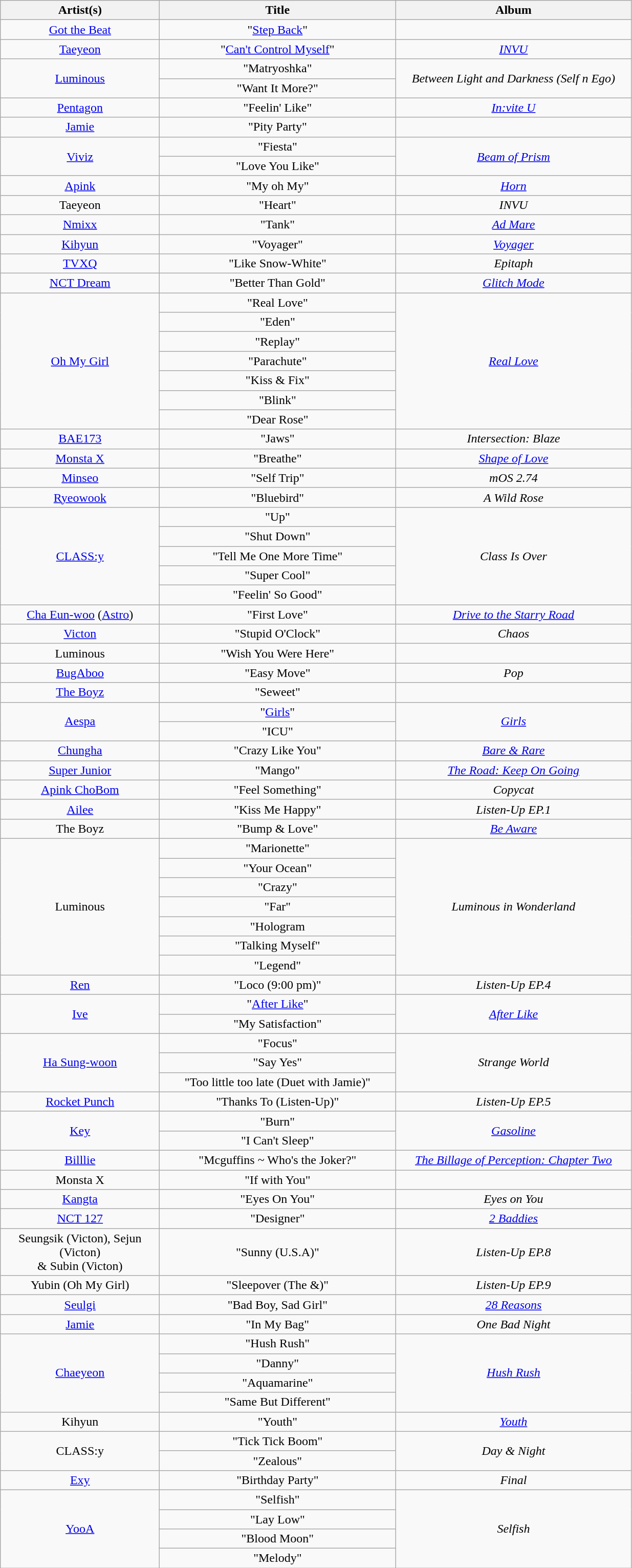<table class="wikitable plainrowheaders" style="text-align:center">
<tr>
<th width="200px">Artist(s)</th>
<th width="300px">Title</th>
<th width="300px">Album</th>
</tr>
<tr>
<td><a href='#'>Got the Beat</a></td>
<td>"<a href='#'>Step Back</a>"</td>
<td></td>
</tr>
<tr>
<td><a href='#'>Taeyeon</a></td>
<td>"<a href='#'>Can't Control Myself</a>"</td>
<td><em><a href='#'>INVU</a></em></td>
</tr>
<tr>
<td rowspan="2"><a href='#'>Luminous</a></td>
<td>"Matryoshka"</td>
<td rowspan="2"><em>Between Light and Darkness (Self n Ego)</em></td>
</tr>
<tr>
<td>"Want It More?"</td>
</tr>
<tr>
<td><a href='#'>Pentagon</a></td>
<td>"Feelin' Like"</td>
<td><em><a href='#'>In:vite U</a></em></td>
</tr>
<tr>
<td><a href='#'>Jamie</a></td>
<td>"Pity Party"</td>
<td></td>
</tr>
<tr>
<td rowspan="2"><a href='#'>Viviz</a></td>
<td>"Fiesta"</td>
<td rowspan="2"><em><a href='#'>Beam of Prism</a></em></td>
</tr>
<tr>
<td>"Love You Like"</td>
</tr>
<tr>
<td><a href='#'>Apink</a></td>
<td>"My oh My"</td>
<td><em><a href='#'>Horn</a></em></td>
</tr>
<tr>
<td>Taeyeon</td>
<td>"Heart"</td>
<td><em>INVU</em></td>
</tr>
<tr>
<td><a href='#'>Nmixx</a></td>
<td>"Tank"</td>
<td><em><a href='#'>Ad Mare</a></em></td>
</tr>
<tr>
<td><a href='#'>Kihyun</a></td>
<td>"Voyager"</td>
<td><em><a href='#'>Voyager</a></em></td>
</tr>
<tr>
<td><a href='#'>TVXQ</a></td>
<td>"Like Snow-White"</td>
<td><em>Epitaph</em></td>
</tr>
<tr>
<td><a href='#'>NCT Dream</a></td>
<td>"Better Than Gold"</td>
<td><em><a href='#'>Glitch Mode</a></em></td>
</tr>
<tr>
<td rowspan="7"><a href='#'>Oh My Girl</a></td>
<td>"Real Love"</td>
<td rowspan="7"><em><a href='#'>Real Love</a></em></td>
</tr>
<tr>
<td>"Eden"</td>
</tr>
<tr>
<td>"Replay"</td>
</tr>
<tr>
<td>"Parachute"</td>
</tr>
<tr>
<td>"Kiss & Fix"</td>
</tr>
<tr>
<td>"Blink"</td>
</tr>
<tr>
<td>"Dear Rose"</td>
</tr>
<tr>
<td><a href='#'>BAE173</a></td>
<td>"Jaws"</td>
<td><em>Intersection: Blaze</em></td>
</tr>
<tr>
<td><a href='#'>Monsta X</a></td>
<td>"Breathe"</td>
<td><em><a href='#'>Shape of Love</a></em></td>
</tr>
<tr>
<td><a href='#'>Minseo</a></td>
<td>"Self Trip"</td>
<td><em>mOS 2.74</em></td>
</tr>
<tr>
<td><a href='#'>Ryeowook</a></td>
<td>"Bluebird"</td>
<td><em>A Wild Rose</em></td>
</tr>
<tr>
<td rowspan="5"><a href='#'>CLASS:y</a></td>
<td>"Up"</td>
<td rowspan="5"><em>Class Is Over</em></td>
</tr>
<tr>
<td>"Shut Down"</td>
</tr>
<tr>
<td>"Tell Me One More Time"</td>
</tr>
<tr>
<td>"Super Cool"</td>
</tr>
<tr>
<td>"Feelin' So Good"</td>
</tr>
<tr>
<td><a href='#'>Cha Eun-woo</a> (<a href='#'>Astro</a>)</td>
<td>"First Love"</td>
<td><em><a href='#'>Drive to the Starry Road</a></em></td>
</tr>
<tr>
<td><a href='#'>Victon</a></td>
<td>"Stupid O'Clock"</td>
<td><em>Chaos</em></td>
</tr>
<tr>
<td>Luminous</td>
<td>"Wish You Were Here"</td>
<td></td>
</tr>
<tr>
<td><a href='#'>BugAboo</a></td>
<td>"Easy Move"</td>
<td><em>Pop</em></td>
</tr>
<tr>
<td><a href='#'>The Boyz</a></td>
<td>"Seweet"</td>
<td></td>
</tr>
<tr>
<td rowspan="2"><a href='#'>Aespa</a></td>
<td>"<a href='#'>Girls</a>"</td>
<td rowspan="2"><em><a href='#'>Girls</a></em></td>
</tr>
<tr>
<td>"ICU"</td>
</tr>
<tr>
<td><a href='#'>Chungha</a></td>
<td>"Crazy Like You"</td>
<td><em><a href='#'>Bare & Rare</a></em></td>
</tr>
<tr>
<td><a href='#'>Super Junior</a></td>
<td>"Mango"</td>
<td><em><a href='#'>The Road: Keep On Going</a></em></td>
</tr>
<tr>
<td><a href='#'>Apink ChoBom</a></td>
<td>"Feel Something"</td>
<td><em>Copycat</em></td>
</tr>
<tr>
<td><a href='#'>Ailee</a></td>
<td>"Kiss Me Happy"</td>
<td><em>Listen-Up EP.1</em></td>
</tr>
<tr>
<td>The Boyz</td>
<td>"Bump & Love"</td>
<td><em><a href='#'>Be Aware</a></em></td>
</tr>
<tr>
<td rowspan="7">Luminous</td>
<td>"Marionette"</td>
<td rowspan="7"><em>Luminous in Wonderland</em></td>
</tr>
<tr>
<td>"Your Ocean"</td>
</tr>
<tr>
<td>"Crazy"</td>
</tr>
<tr>
<td>"Far"</td>
</tr>
<tr>
<td>"Hologram</td>
</tr>
<tr>
<td>"Talking Myself"</td>
</tr>
<tr>
<td>"Legend"</td>
</tr>
<tr>
<td><a href='#'>Ren</a></td>
<td>"Loco (9:00 pm)"</td>
<td><em>Listen-Up EP.4</em></td>
</tr>
<tr>
<td rowspan="2"><a href='#'>Ive</a></td>
<td>"<a href='#'>After Like</a>"</td>
<td rowspan="2"><em><a href='#'>After Like</a></em></td>
</tr>
<tr>
<td>"My Satisfaction"</td>
</tr>
<tr>
<td rowspan="3"><a href='#'>Ha Sung-woon</a></td>
<td>"Focus"</td>
<td rowspan="3"><em>Strange World</em></td>
</tr>
<tr>
<td>"Say Yes"</td>
</tr>
<tr>
<td>"Too little too late (Duet with Jamie)"</td>
</tr>
<tr>
<td><a href='#'>Rocket Punch</a></td>
<td>"Thanks To (Listen-Up)"</td>
<td><em>Listen-Up EP.5</em></td>
</tr>
<tr>
<td rowspan="2"><a href='#'>Key</a></td>
<td>"Burn"</td>
<td rowspan="2"><em><a href='#'>Gasoline</a></em></td>
</tr>
<tr>
<td>"I Can't Sleep"</td>
</tr>
<tr>
<td><a href='#'>Billlie</a></td>
<td>"Mcguffins ~ Who's the Joker?"</td>
<td><em><a href='#'>The Billage of Perception: Chapter Two</a></em></td>
</tr>
<tr>
<td>Monsta X</td>
<td>"If with You"</td>
<td></td>
</tr>
<tr>
<td><a href='#'>Kangta</a></td>
<td>"Eyes On You"</td>
<td><em>Eyes on You</em></td>
</tr>
<tr>
<td><a href='#'>NCT 127</a></td>
<td>"Designer"</td>
<td><em><a href='#'>2 Baddies</a></em></td>
</tr>
<tr>
<td>Seungsik (Victon), Sejun (Victon) <br>& Subin (Victon)</td>
<td>"Sunny (U.S.A)"</td>
<td><em>Listen-Up EP.8</em></td>
</tr>
<tr>
<td>Yubin (Oh My Girl)</td>
<td>"Sleepover (The &)"</td>
<td><em>Listen-Up EP.9</em></td>
</tr>
<tr>
<td><a href='#'>Seulgi</a></td>
<td>"Bad Boy, Sad Girl"</td>
<td><em><a href='#'>28 Reasons</a></em></td>
</tr>
<tr>
<td><a href='#'>Jamie</a></td>
<td>"In My Bag"</td>
<td><em>One Bad Night</em></td>
</tr>
<tr>
<td rowspan="4"><a href='#'>Chaeyeon</a></td>
<td>"Hush Rush"</td>
<td rowspan="4"><em><a href='#'>Hush Rush</a></em></td>
</tr>
<tr>
<td>"Danny"</td>
</tr>
<tr>
<td>"Aquamarine"</td>
</tr>
<tr>
<td>"Same But Different"</td>
</tr>
<tr>
<td>Kihyun</td>
<td>"Youth"</td>
<td><em><a href='#'>Youth</a></em></td>
</tr>
<tr>
<td rowspan="2">CLASS:y</td>
<td>"Tick Tick Boom"</td>
<td rowspan="2"><em>Day & Night</em></td>
</tr>
<tr>
<td>"Zealous"</td>
</tr>
<tr>
<td><a href='#'>Exy</a></td>
<td>"Birthday Party"</td>
<td><em><Second World> Final</em></td>
</tr>
<tr>
<td rowspan="4"><a href='#'>YooA</a></td>
<td>"Selfish"</td>
<td rowspan="4"><em>Selfish</em></td>
</tr>
<tr>
<td>"Lay Low"</td>
</tr>
<tr>
<td>"Blood Moon"</td>
</tr>
<tr>
<td>"Melody"</td>
</tr>
</table>
